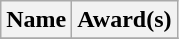<table class="wikitable sortable" border="1">
<tr>
<th>Name</th>
<th>Award(s)</th>
</tr>
<tr>
</tr>
</table>
